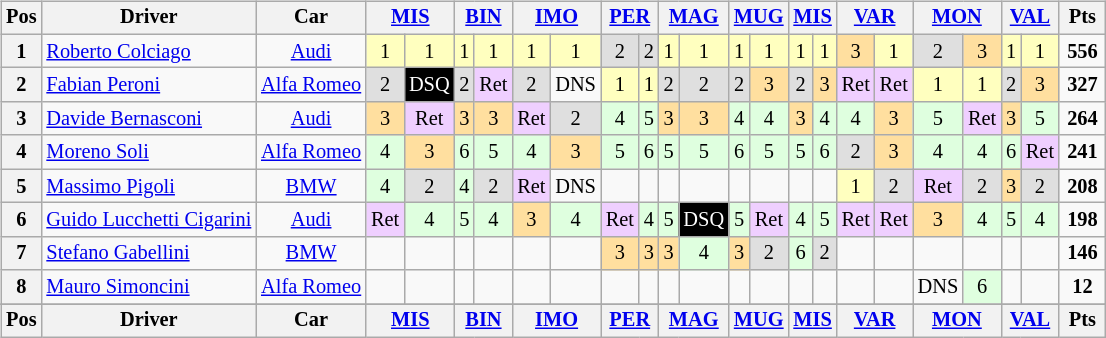<table>
<tr>
<td valign="top"><br><table align="left"| class="wikitable" style="font-size: 85%; text-align: center">
<tr valign="top">
<th valign="middle">Pos</th>
<th valign="middle">Driver</th>
<th valign="middle">Car</th>
<th colspan=2><a href='#'>MIS</a><br></th>
<th colspan=2><a href='#'>BIN</a><br></th>
<th colspan=2><a href='#'>IMO</a><br></th>
<th colspan=2><a href='#'>PER</a><br></th>
<th colspan=2><a href='#'>MAG</a><br></th>
<th colspan=2><a href='#'>MUG</a><br></th>
<th colspan=2><a href='#'>MIS</a><br></th>
<th colspan=2><a href='#'>VAR</a><br></th>
<th colspan=2><a href='#'>MON</a><br></th>
<th colspan=2><a href='#'>VAL</a><br></th>
<th valign="middle"> Pts </th>
</tr>
<tr>
<th>1</th>
<td align="left"> <a href='#'>Roberto Colciago</a></td>
<td><a href='#'>Audi</a></td>
<td style="background:#ffffbf;">1</td>
<td style="background:#ffffbf;">1</td>
<td style="background:#ffffbf;">1</td>
<td style="background:#ffffbf;">1</td>
<td style="background:#ffffbf;">1</td>
<td style="background:#ffffbf;">1</td>
<td style="background:#dfdfdf;">2</td>
<td style="background:#dfdfdf;">2</td>
<td style="background:#ffffbf;">1</td>
<td style="background:#ffffbf;">1</td>
<td style="background:#ffffbf;">1</td>
<td style="background:#ffffbf;">1</td>
<td style="background:#ffffbf;">1</td>
<td style="background:#ffffbf;">1</td>
<td style="background:#ffdf9f;">3</td>
<td style="background:#ffffbf;">1</td>
<td style="background:#dfdfdf;">2</td>
<td style="background:#ffdf9f;">3</td>
<td style="background:#ffffbf;">1</td>
<td style="background:#ffffbf;">1</td>
<td><strong>556</strong></td>
</tr>
<tr>
<th>2</th>
<td align="left"> <a href='#'>Fabian Peroni</a></td>
<td><a href='#'>Alfa Romeo</a></td>
<td style="background:#dfdfdf;">2</td>
<td style="background:#000000; color:white;">DSQ</td>
<td style="background:#dfdfdf;">2</td>
<td style="background:#efcfff;">Ret</td>
<td style="background:#dfdfdf;">2</td>
<td>DNS</td>
<td style="background:#ffffbf;">1</td>
<td style="background:#ffffbf;">1</td>
<td style="background:#dfdfdf;">2</td>
<td style="background:#dfdfdf;">2</td>
<td style="background:#dfdfdf;">2</td>
<td style="background:#ffdf9f;">3</td>
<td style="background:#dfdfdf;">2</td>
<td style="background:#ffdf9f;">3</td>
<td style="background:#efcfff;">Ret</td>
<td style="background:#efcfff;">Ret</td>
<td style="background:#ffffbf;">1</td>
<td style="background:#ffffbf;">1</td>
<td style="background:#dfdfdf;">2</td>
<td style="background:#ffdf9f;">3</td>
<td><strong>327</strong></td>
</tr>
<tr>
<th>3</th>
<td align="left"> <a href='#'>Davide Bernasconi</a></td>
<td><a href='#'>Audi</a></td>
<td style="background:#ffdf9f;">3</td>
<td style="background:#efcfff;">Ret</td>
<td style="background:#ffdf9f;">3</td>
<td style="background:#ffdf9f;">3</td>
<td style="background:#efcfff;">Ret</td>
<td style="background:#dfdfdf;">2</td>
<td style="background:#dfffdf;">4</td>
<td style="background:#dfffdf;">5</td>
<td style="background:#ffdf9f;">3</td>
<td style="background:#ffdf9f;">3</td>
<td style="background:#dfffdf;">4</td>
<td style="background:#dfffdf;">4</td>
<td style="background:#ffdf9f;">3</td>
<td style="background:#dfffdf;">4</td>
<td style="background:#dfffdf;">4</td>
<td style="background:#ffdf9f;">3</td>
<td style="background:#dfffdf;">5</td>
<td style="background:#efcfff;">Ret</td>
<td style="background:#ffdf9f;">3</td>
<td style="background:#dfffdf;">5</td>
<td><strong>264</strong></td>
</tr>
<tr>
<th>4</th>
<td align="left"> <a href='#'>Moreno Soli</a></td>
<td><a href='#'>Alfa Romeo</a></td>
<td style="background:#dfffdf;">4</td>
<td style="background:#ffdf9f;">3</td>
<td style="background:#dfffdf;">6</td>
<td style="background:#dfffdf;">5</td>
<td style="background:#dfffdf;">4</td>
<td style="background:#ffdf9f;">3</td>
<td style="background:#dfffdf;">5</td>
<td style="background:#dfffdf;">6</td>
<td style="background:#dfffdf;">5</td>
<td style="background:#dfffdf;">5</td>
<td style="background:#dfffdf;">6</td>
<td style="background:#dfffdf;">5</td>
<td style="background:#dfffdf;">5</td>
<td style="background:#dfffdf;">6</td>
<td style="background:#dfdfdf;">2</td>
<td style="background:#ffdf9f;">3</td>
<td style="background:#dfffdf;">4</td>
<td style="background:#dfffdf;">4</td>
<td style="background:#dfffdf;">6</td>
<td style="background:#efcfff;">Ret</td>
<td><strong>241</strong></td>
</tr>
<tr>
<th>5</th>
<td align="left"> <a href='#'>Massimo Pigoli</a></td>
<td><a href='#'>BMW</a></td>
<td style="background:#dfffdf;">4</td>
<td style="background:#dfdfdf;">2</td>
<td style="background:#dfffdf;">4</td>
<td style="background:#dfdfdf;">2</td>
<td style="background:#efcfff;">Ret</td>
<td>DNS</td>
<td></td>
<td></td>
<td></td>
<td></td>
<td></td>
<td></td>
<td></td>
<td></td>
<td style="background:#ffffbf;">1</td>
<td style="background:#dfdfdf;">2</td>
<td style="background:#efcfff;">Ret</td>
<td style="background:#dfdfdf;">2</td>
<td style="background:#ffdf9f;">3</td>
<td style="background:#dfdfdf;">2</td>
<td><strong>208</strong></td>
</tr>
<tr>
<th>6</th>
<td align="left"> <a href='#'>Guido Lucchetti Cigarini</a></td>
<td><a href='#'>Audi</a></td>
<td style="background:#efcfff;">Ret</td>
<td style="background:#dfffdf;">4</td>
<td style="background:#dfffdf;">5</td>
<td style="background:#dfffdf;">4</td>
<td style="background:#ffdf9f;">3</td>
<td style="background:#dfffdf;">4</td>
<td style="background:#efcfff;">Ret</td>
<td style="background:#dfffdf;">4</td>
<td style="background:#dfffdf;">5</td>
<td style="background:#000000; color:white;">DSQ</td>
<td style="background:#dfffdf;">5</td>
<td style="background:#efcfff;">Ret</td>
<td style="background:#dfffdf;">4</td>
<td style="background:#dfffdf;">5</td>
<td style="background:#efcfff;">Ret</td>
<td style="background:#efcfff;">Ret</td>
<td style="background:#ffdf9f;">3</td>
<td style="background:#dfffdf;">4</td>
<td style="background:#dfffdf;">5</td>
<td style="background:#dfffdf;">4</td>
<td><strong>198</strong></td>
</tr>
<tr>
<th>7</th>
<td align="left"> <a href='#'>Stefano Gabellini</a></td>
<td><a href='#'>BMW</a></td>
<td></td>
<td></td>
<td></td>
<td></td>
<td></td>
<td></td>
<td style="background:#ffdf9f;">3</td>
<td style="background:#ffdf9f;">3</td>
<td style="background:#ffdf9f;">3</td>
<td style="background:#dfffdf;">4</td>
<td style="background:#ffdf9f;">3</td>
<td style="background:#dfdfdf;">2</td>
<td style="background:#dfffdf;">6</td>
<td style="background:#dfdfdf;">2</td>
<td></td>
<td></td>
<td></td>
<td></td>
<td></td>
<td></td>
<td><strong>146</strong></td>
</tr>
<tr>
<th>8</th>
<td align="left"> <a href='#'>Mauro Simoncini</a></td>
<td><a href='#'>Alfa Romeo</a></td>
<td></td>
<td></td>
<td></td>
<td></td>
<td></td>
<td></td>
<td></td>
<td></td>
<td></td>
<td></td>
<td></td>
<td></td>
<td></td>
<td></td>
<td></td>
<td></td>
<td>DNS</td>
<td style="background:#dfffdf;">6</td>
<td></td>
<td></td>
<td><strong>12</strong></td>
</tr>
<tr>
</tr>
<tr valign="top">
<th valign="middle">Pos</th>
<th valign="middle">Driver</th>
<th valign="middle">Car</th>
<th colspan=2><a href='#'>MIS</a><br></th>
<th colspan=2><a href='#'>BIN</a><br></th>
<th colspan=2><a href='#'>IMO</a><br></th>
<th colspan=2><a href='#'>PER</a><br></th>
<th colspan=2><a href='#'>MAG</a><br></th>
<th colspan=2><a href='#'>MUG</a><br></th>
<th colspan=2><a href='#'>MIS</a><br></th>
<th colspan=2><a href='#'>VAR</a><br></th>
<th colspan=2><a href='#'>MON</a><br></th>
<th colspan=2><a href='#'>VAL</a><br></th>
<th valign="middle"> Pts </th>
</tr>
</table>
</td>
<td valign="top"><br></td>
</tr>
</table>
